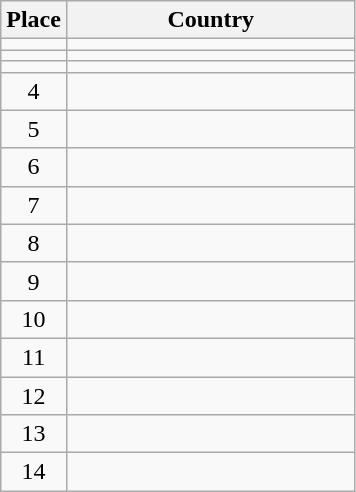<table class=wikitable style=text-align:center>
<tr>
<th width=35>Place</th>
<th width=185>Country</th>
</tr>
<tr>
<td></td>
<td style=text-align:left></td>
</tr>
<tr>
<td></td>
<td style=text-align:left></td>
</tr>
<tr>
<td></td>
<td style=text-align:left></td>
</tr>
<tr>
<td>4</td>
<td style=text-align:left></td>
</tr>
<tr>
<td>5</td>
<td style=text-align:left></td>
</tr>
<tr>
<td>6</td>
<td style=text-align:left></td>
</tr>
<tr>
<td>7</td>
<td style=text-align:left></td>
</tr>
<tr>
<td>8</td>
<td style=text-align:left></td>
</tr>
<tr>
<td>9</td>
<td style=text-align:left></td>
</tr>
<tr>
<td>10</td>
<td style=text-align:left></td>
</tr>
<tr>
<td>11</td>
<td style=text-align:left></td>
</tr>
<tr>
<td>12</td>
<td style=text-align:left></td>
</tr>
<tr>
<td>13</td>
<td style=text-align:left></td>
</tr>
<tr>
<td>14</td>
<td style=text-align:left></td>
</tr>
</table>
